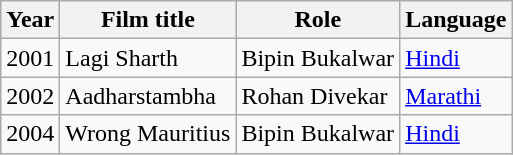<table class="wikitable">
<tr>
<th>Year</th>
<th>Film title</th>
<th>Role</th>
<th>Language</th>
</tr>
<tr>
<td>2001</td>
<td>Lagi Sharth</td>
<td>Bipin Bukalwar</td>
<td><a href='#'>Hindi</a></td>
</tr>
<tr>
<td>2002</td>
<td>Aadharstambha</td>
<td>Rohan Divekar</td>
<td><a href='#'>Marathi</a></td>
</tr>
<tr>
<td>2004</td>
<td>Wrong Mauritius</td>
<td>Bipin Bukalwar</td>
<td><a href='#'>Hindi</a></td>
</tr>
</table>
